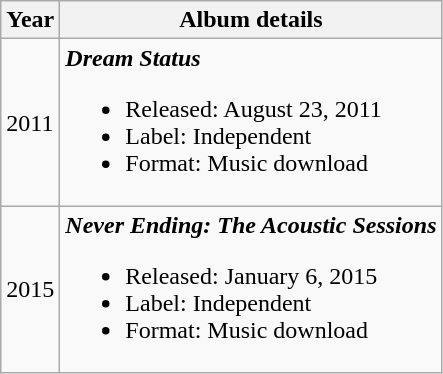<table class="wikitable">
<tr>
<th>Year</th>
<th>Album details</th>
</tr>
<tr>
<td>2011</td>
<td><strong><em>Dream Status</em></strong><br><ul><li>Released: August 23, 2011</li><li>Label: Independent</li><li>Format: Music download</li></ul></td>
</tr>
<tr>
<td>2015</td>
<td><strong><em>Never Ending: The Acoustic Sessions</em></strong><br><ul><li>Released: January 6, 2015</li><li>Label: Independent</li><li>Format: Music download</li></ul></td>
</tr>
</table>
